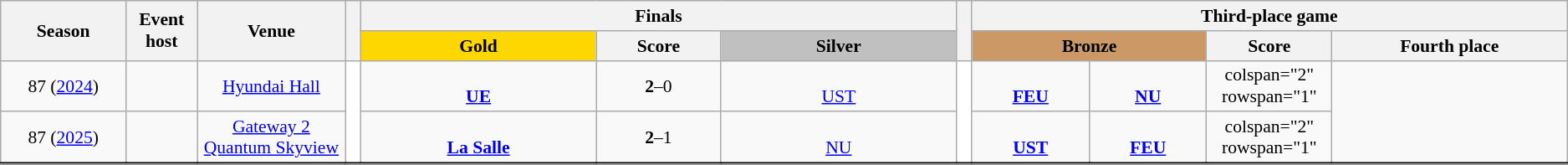<table class="wikitable" style="text-align:center; font-size:90%;" cellpadding="3" cellspacing="0">
<tr>
<th width=8% rowspan=2>Season</th>
<th rowspan=2>Event host</th>
<th rowspan=2>Venue</th>
<th width=1% rowspan=2></th>
<th colspan=3>Finals</th>
<th width=1% rowspan=2></th>
<th colspan=4>Third-place game</th>
</tr>
<tr>
<th width=15%; style="background:gold;">Gold</th>
<th width=8%>Score</th>
<th width=15%; style="background:silver;">Silver</th>
<th width=15%; style="background:#cc9966;" colspan=2>Bronze</th>
<th width=8%>Score</th>
<th width=15%>Fourth place</th>
</tr>
<tr>
<td>87 (<a href='#'>2024</a>)</td>
<td><br></td>
<td><a href='#'>Hyundai Hall</a></td>
<td style="background-color:white;" rowspan="2"></td>
<td><br><strong><a href='#'>UE</a></strong></td>
<td><strong>2</strong>–0</td>
<td><br><a href='#'>UST</a></td>
<td style="background-color:white;" rowspan="2"></td>
<td><br><strong><a href='#'>FEU</a></strong></td>
<td><br><strong><a href='#'>NU</a></strong></td>
<td>colspan="2" rowspan="1" </td>
</tr>
<tr>
<td>87 (<a href='#'>2025</a>)</td>
<td><br></td>
<td><a href='#'>Gateway 2 Quantum Skyview</a></td>
<td><br><strong><a href='#'>La Salle</a></strong></td>
<td><strong>2</strong>–1</td>
<td><br><a href='#'>NU</a></td>
<td><br><strong><a href='#'>UST</a></strong></td>
<td><br><strong><a href='#'>FEU</a></strong></td>
<td>colspan="2" rowspan="1" </td>
</tr>
<tr style="border-top:2px solid black;">
</tr>
</table>
